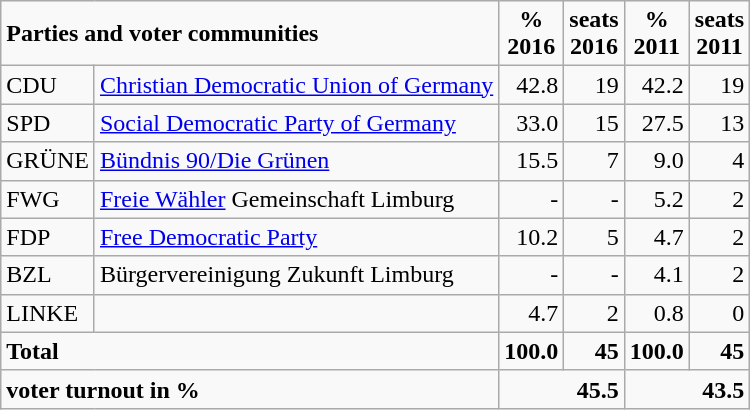<table class="wikitable">
<tr -- class="bgcolor5">
<td colspan="2"><strong>Parties and voter communities</strong></td>
<td align="center"><strong>%<br>2016</strong></td>
<td align="center"><strong>seats<br>2016</strong></td>
<td align="center"><strong>%<br>2011</strong></td>
<td align="center"><strong>seats<br>2011</strong></td>
</tr>
<tr --->
<td>CDU</td>
<td><a href='#'>Christian Democratic Union of Germany</a></td>
<td align="right">42.8</td>
<td align="right">19</td>
<td align="right">42.2</td>
<td align="right">19</td>
</tr>
<tr --->
<td>SPD</td>
<td><a href='#'>Social Democratic Party of Germany</a></td>
<td align="right">33.0</td>
<td align="right">15</td>
<td align="right">27.5</td>
<td align="right">13</td>
</tr>
<tr --->
<td>GRÜNE</td>
<td><a href='#'>Bündnis 90/Die Grünen</a></td>
<td align="right">15.5</td>
<td align="right">7</td>
<td align="right">9.0</td>
<td align="right">4</td>
</tr>
<tr --->
<td>FWG</td>
<td><a href='#'>Freie Wähler</a> Gemeinschaft Limburg</td>
<td align="right">-</td>
<td align="right">-</td>
<td align="right">5.2</td>
<td align="right">2</td>
</tr>
<tr --->
<td>FDP</td>
<td><a href='#'>Free Democratic Party</a></td>
<td align="right">10.2</td>
<td align="right">5</td>
<td align="right">4.7</td>
<td align="right">2</td>
</tr>
<tr --->
<td>BZL</td>
<td>Bürgervereinigung Zukunft Limburg</td>
<td align="right">-</td>
<td align="right">-</td>
<td align="right">4.1</td>
<td align="right">2</td>
</tr>
<tr --->
<td>LINKE</td>
<td></td>
<td align="right">4.7</td>
<td align="right">2</td>
<td align="right">0.8</td>
<td align="right">0</td>
</tr>
<tr -- class="bgcolor5">
<td colspan="2"><strong>Total</strong></td>
<td align="right"><strong>100.0</strong></td>
<td align="right"><strong>45</strong></td>
<td align="right"><strong>100.0</strong></td>
<td align="right"><strong>45</strong></td>
</tr>
<tr -- class="bgcolor5">
<td colspan="2"><strong>voter turnout in %</strong></td>
<td colspan="2" align="right"><strong>45.5</strong></td>
<td colspan="2" align="right"><strong>43.5</strong></td>
</tr>
</table>
